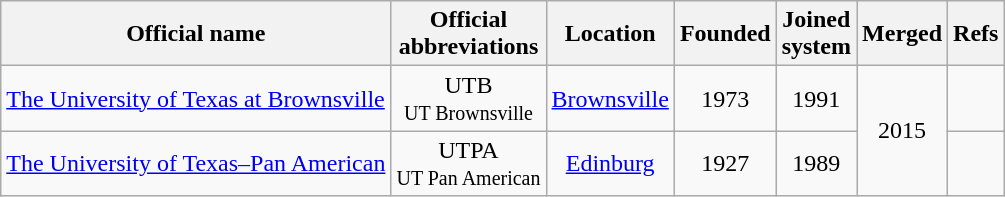<table class="wikitable sortable" style="text-align:left;">
<tr>
<th>Official name</th>
<th>Official<br>abbreviations</th>
<th>Location</th>
<th>Founded</th>
<th>Joined<br>system</th>
<th>Merged</th>
<th class="unsortable">Refs</th>
</tr>
<tr>
<td><a href='#'>The University of Texas at Brownsville</a></td>
<td style="text-align:center;">UTB<br><small>UT Brownsville</small></td>
<td style="text-align:center;"><a href='#'>Brownsville</a></td>
<td style="text-align:center;">1973</td>
<td style="text-align:center;">1991</td>
<td rowspan="2" style="text-align:center;">2015<br></td>
<td></td>
</tr>
<tr>
<td><a href='#'>The University of Texas–Pan American</a></td>
<td style="text-align:center;">UTPA<br><small>UT Pan American</small></td>
<td style="text-align:center;"><a href='#'>Edinburg</a></td>
<td style="text-align:center;">1927</td>
<td style="text-align:center;">1989</td>
<td></td>
</tr>
</table>
